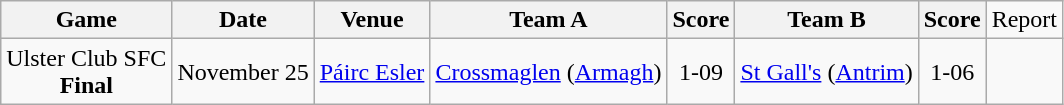<table class="wikitable">
<tr>
<th>Game</th>
<th>Date</th>
<th>Venue</th>
<th>Team A</th>
<th>Score</th>
<th>Team B</th>
<th>Score</th>
<td>Report</td>
</tr>
<tr align="center">
<td>Ulster Club SFC<br><strong>Final</strong></td>
<td>November 25</td>
<td><a href='#'>Páirc Esler</a></td>
<td><a href='#'>Crossmaglen</a> (<a href='#'>Armagh</a>)</td>
<td>1-09</td>
<td><a href='#'>St Gall's</a> (<a href='#'>Antrim</a>)</td>
<td>1-06</td>
<td></td>
</tr>
</table>
